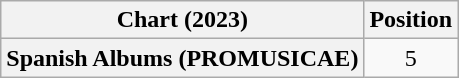<table class="wikitable plainrowheaders" style="text-align:center">
<tr>
<th scope="col">Chart (2023)</th>
<th scope="col">Position</th>
</tr>
<tr>
<th scope="row">Spanish Albums (PROMUSICAE)</th>
<td>5</td>
</tr>
</table>
